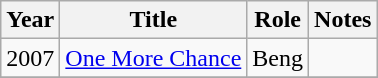<table class="wikitable sortable">
<tr>
<th>Year</th>
<th>Title</th>
<th>Role</th>
<th class="unsortable">Notes</th>
</tr>
<tr>
<td>2007</td>
<td><a href='#'>One More Chance</a></td>
<td>Beng</td>
<td></td>
</tr>
<tr>
</tr>
</table>
